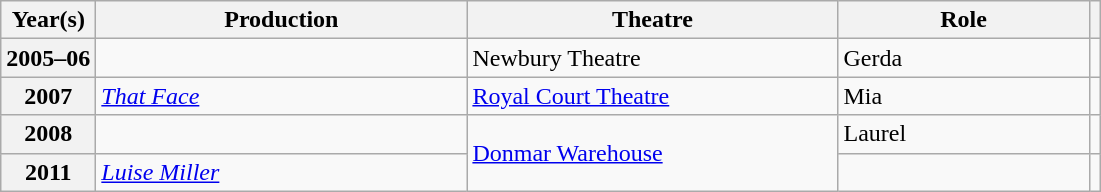<table class="wikitable plainrowheaders sortable">
<tr>
<th scope="col">Year(s)</th>
<th scope="col" style="width: 15em;">Production</th>
<th scope="col" style="width: 15em;">Theatre</th>
<th scope="col" style="width: 10em;">Role</th>
<th scope="col" class="unsortable"></th>
</tr>
<tr>
<th scope=row>2005–06</th>
<td><em></em></td>
<td>Newbury Theatre</td>
<td>Gerda</td>
<td style="text-align:center;"></td>
</tr>
<tr>
<th scope=row>2007</th>
<td><em><a href='#'>That Face</a></em></td>
<td><a href='#'>Royal Court Theatre</a></td>
<td>Mia</td>
<td style="text-align:center;"></td>
</tr>
<tr>
<th scope=row>2008</th>
<td><em></em></td>
<td rowspan="2"><a href='#'>Donmar Warehouse</a></td>
<td>Laurel</td>
<td style="text-align:center;"></td>
</tr>
<tr>
<th scope=row>2011</th>
<td><em><a href='#'>Luise Miller</a></em></td>
<td></td>
<td style="text-align:center;"></td>
</tr>
</table>
